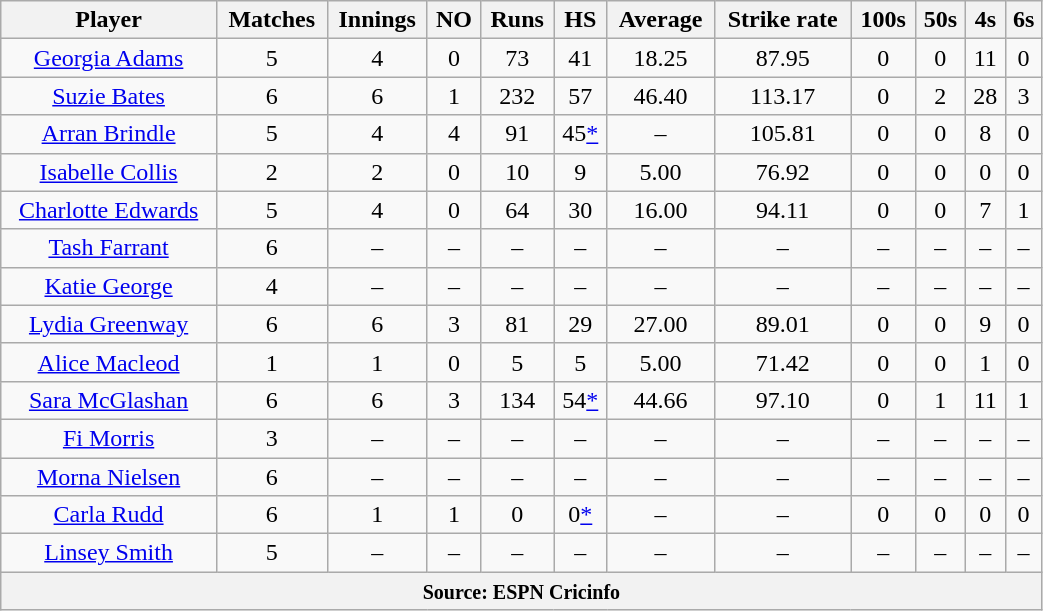<table class="wikitable" style="text-align:center; width:55%;">
<tr>
<th>Player</th>
<th>Matches</th>
<th>Innings</th>
<th>NO</th>
<th>Runs</th>
<th>HS</th>
<th>Average</th>
<th>Strike rate</th>
<th>100s</th>
<th>50s</th>
<th>4s</th>
<th>6s</th>
</tr>
<tr>
<td><a href='#'>Georgia Adams</a></td>
<td>5</td>
<td>4</td>
<td>0</td>
<td>73</td>
<td>41</td>
<td>18.25</td>
<td>87.95</td>
<td>0</td>
<td>0</td>
<td>11</td>
<td>0</td>
</tr>
<tr>
<td><a href='#'>Suzie Bates</a></td>
<td>6</td>
<td>6</td>
<td>1</td>
<td>232</td>
<td>57</td>
<td>46.40</td>
<td>113.17</td>
<td>0</td>
<td>2</td>
<td>28</td>
<td>3</td>
</tr>
<tr>
<td><a href='#'>Arran Brindle</a></td>
<td>5</td>
<td>4</td>
<td>4</td>
<td>91</td>
<td>45<a href='#'>*</a></td>
<td>–</td>
<td>105.81</td>
<td>0</td>
<td>0</td>
<td>8</td>
<td>0</td>
</tr>
<tr>
<td><a href='#'>Isabelle Collis</a></td>
<td>2</td>
<td>2</td>
<td>0</td>
<td>10</td>
<td>9</td>
<td>5.00</td>
<td>76.92</td>
<td>0</td>
<td>0</td>
<td>0</td>
<td>0</td>
</tr>
<tr>
<td><a href='#'>Charlotte Edwards</a></td>
<td>5</td>
<td>4</td>
<td>0</td>
<td>64</td>
<td>30</td>
<td>16.00</td>
<td>94.11</td>
<td>0</td>
<td>0</td>
<td>7</td>
<td>1</td>
</tr>
<tr>
<td><a href='#'>Tash Farrant</a></td>
<td>6</td>
<td>–</td>
<td>–</td>
<td>–</td>
<td>–</td>
<td>–</td>
<td>–</td>
<td>–</td>
<td>–</td>
<td>–</td>
<td>–</td>
</tr>
<tr>
<td><a href='#'>Katie George</a></td>
<td>4</td>
<td>–</td>
<td>–</td>
<td>–</td>
<td>–</td>
<td>–</td>
<td>–</td>
<td>–</td>
<td>–</td>
<td>–</td>
<td>–</td>
</tr>
<tr>
<td><a href='#'>Lydia Greenway</a></td>
<td>6</td>
<td>6</td>
<td>3</td>
<td>81</td>
<td>29</td>
<td>27.00</td>
<td>89.01</td>
<td>0</td>
<td>0</td>
<td>9</td>
<td>0</td>
</tr>
<tr>
<td><a href='#'>Alice Macleod</a></td>
<td>1</td>
<td>1</td>
<td>0</td>
<td>5</td>
<td>5</td>
<td>5.00</td>
<td>71.42</td>
<td>0</td>
<td>0</td>
<td>1</td>
<td>0</td>
</tr>
<tr>
<td><a href='#'>Sara McGlashan</a></td>
<td>6</td>
<td>6</td>
<td>3</td>
<td>134</td>
<td>54<a href='#'>*</a></td>
<td>44.66</td>
<td>97.10</td>
<td>0</td>
<td>1</td>
<td>11</td>
<td>1</td>
</tr>
<tr>
<td><a href='#'>Fi Morris</a></td>
<td>3</td>
<td>–</td>
<td>–</td>
<td>–</td>
<td>–</td>
<td>–</td>
<td>–</td>
<td>–</td>
<td>–</td>
<td>–</td>
<td>–</td>
</tr>
<tr>
<td><a href='#'>Morna Nielsen</a></td>
<td>6</td>
<td>–</td>
<td>–</td>
<td>–</td>
<td>–</td>
<td>–</td>
<td>–</td>
<td>–</td>
<td>–</td>
<td>–</td>
<td>–</td>
</tr>
<tr>
<td><a href='#'>Carla Rudd</a></td>
<td>6</td>
<td>1</td>
<td>1</td>
<td>0</td>
<td>0<a href='#'>*</a></td>
<td>–</td>
<td>–</td>
<td>0</td>
<td>0</td>
<td>0</td>
<td>0</td>
</tr>
<tr>
<td><a href='#'>Linsey Smith</a></td>
<td>5</td>
<td>–</td>
<td>–</td>
<td>–</td>
<td>–</td>
<td>–</td>
<td>–</td>
<td>–</td>
<td>–</td>
<td>–</td>
<td>–</td>
</tr>
<tr>
<th colspan="12"><small>Source: ESPN Cricinfo </small></th>
</tr>
</table>
